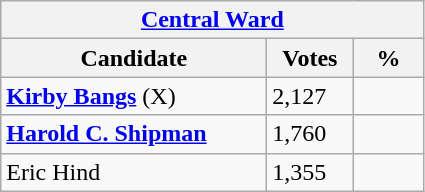<table class="wikitable">
<tr>
<th colspan="3"><a href='#'>Central Ward</a></th>
</tr>
<tr>
<th style="width: 170px">Candidate</th>
<th style="width: 50px">Votes</th>
<th style="width: 40px">%</th>
</tr>
<tr>
<td><strong><a href='#'>Kirby Bangs</a></strong> (X)</td>
<td>2,127</td>
<td></td>
</tr>
<tr>
<td><strong><a href='#'>Harold C. Shipman</a></strong></td>
<td>1,760</td>
<td></td>
</tr>
<tr>
<td>Eric Hind</td>
<td>1,355</td>
<td></td>
</tr>
</table>
